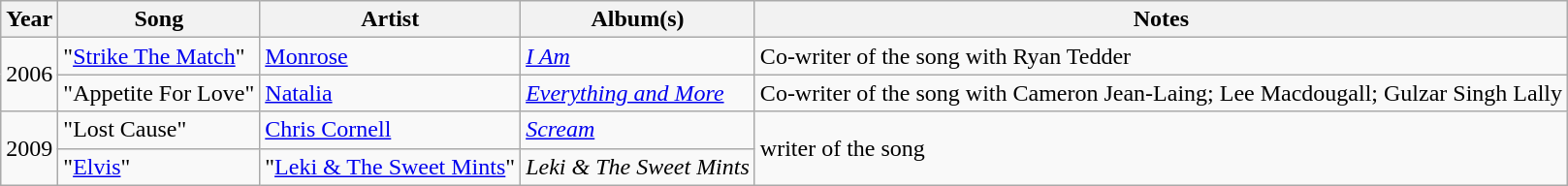<table class="wikitable">
<tr>
<th>Year</th>
<th>Song</th>
<th>Artist</th>
<th>Album(s)</th>
<th>Notes</th>
</tr>
<tr>
<td rowspan="2">2006</td>
<td>"<a href='#'>Strike The Match</a>"</td>
<td><a href='#'>Monrose</a></td>
<td><em><a href='#'>I Am</a></em></td>
<td>Co-writer of the song with Ryan Tedder</td>
</tr>
<tr>
<td>"Appetite For Love"</td>
<td><a href='#'>Natalia</a></td>
<td><em><a href='#'>Everything and More</a></em></td>
<td>Co-writer of the song with Cameron Jean-Laing; Lee Macdougall; Gulzar Singh Lally</td>
</tr>
<tr>
<td rowspan="2">2009</td>
<td>"Lost Cause"</td>
<td><a href='#'>Chris Cornell</a></td>
<td><em><a href='#'>Scream</a></em></td>
<td rowspan="2">writer of the song</td>
</tr>
<tr>
<td>"<a href='#'>Elvis</a>"</td>
<td>"<a href='#'>Leki & The Sweet Mints</a>"</td>
<td><em>Leki & The Sweet Mints</em></td>
</tr>
</table>
